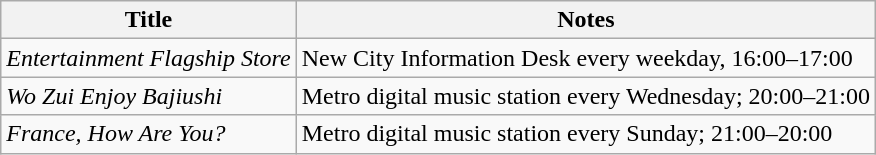<table class="wikitable">
<tr>
<th>Title</th>
<th>Notes</th>
</tr>
<tr>
<td><em>Entertainment Flagship Store</em></td>
<td>New City Information Desk every weekday, 16:00–17:00</td>
</tr>
<tr>
<td><em>Wo Zui Enjoy Bajiushi</em></td>
<td>Metro digital music station every Wednesday; 20:00–21:00</td>
</tr>
<tr>
<td><em>France, How Are You?</em></td>
<td>Metro digital music station every Sunday; 21:00–20:00</td>
</tr>
</table>
